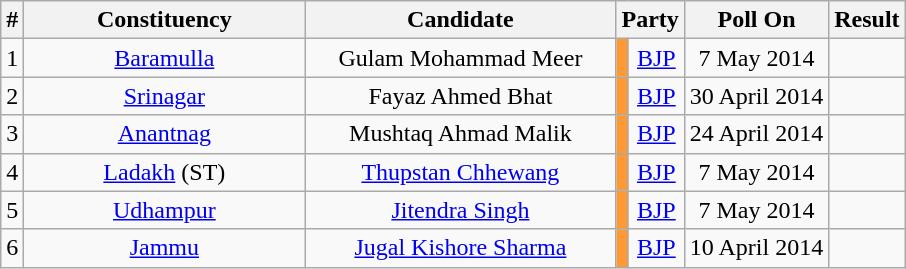<table class="wikitable sortable" style="text-align:center;">
<tr>
<th>#</th>
<th style="width:180px;">Constituency</th>
<th style="width:200px;">Candidate</th>
<th colspan="2">Party</th>
<th>Poll On</th>
<th>Result</th>
</tr>
<tr>
<td style="text-align:center;">1</td>
<td><a href='#'>Baramulla</a></td>
<td>Gulam Mohammad Meer</td>
<td bgcolor=#FF9933></td>
<td><a href='#'>BJP</a></td>
<td>7 May 2014</td>
<td></td>
</tr>
<tr>
<td style="text-align:center;">2</td>
<td><a href='#'>Srinagar</a></td>
<td>Fayaz Ahmed Bhat</td>
<td bgcolor="#FF9933"></td>
<td><a href='#'>BJP</a></td>
<td>30 April 2014</td>
<td></td>
</tr>
<tr>
<td style="text-align:center;">3</td>
<td><a href='#'>Anantnag</a></td>
<td>Mushtaq Ahmad Malik</td>
<td bgcolor="#FF9933"></td>
<td><a href='#'>BJP</a></td>
<td>24 April 2014</td>
<td></td>
</tr>
<tr>
<td style="text-align:center;">4</td>
<td><a href='#'>Ladakh</a> (ST)</td>
<td><a href='#'>Thupstan Chhewang</a></td>
<td bgcolor="#FF9933"></td>
<td><a href='#'>BJP</a></td>
<td>7 May 2014</td>
<td></td>
</tr>
<tr>
<td style="text-align:center;">5</td>
<td><a href='#'>Udhampur</a></td>
<td><a href='#'>Jitendra Singh</a></td>
<td bgcolor="#FF9933"></td>
<td><a href='#'>BJP</a></td>
<td>7 May 2014</td>
<td></td>
</tr>
<tr>
<td style="text-align:center;">6</td>
<td><a href='#'>Jammu</a></td>
<td><a href='#'>Jugal Kishore Sharma</a></td>
<td bgcolor="#FF9933"></td>
<td><a href='#'>BJP</a></td>
<td>10 April 2014</td>
<td></td>
</tr>
</table>
